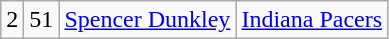<table class="wikitable">
<tr style="text-align:center;" bgcolor="">
<td>2</td>
<td>51</td>
<td><a href='#'>Spencer Dunkley</a></td>
<td><a href='#'>Indiana Pacers</a></td>
</tr>
</table>
